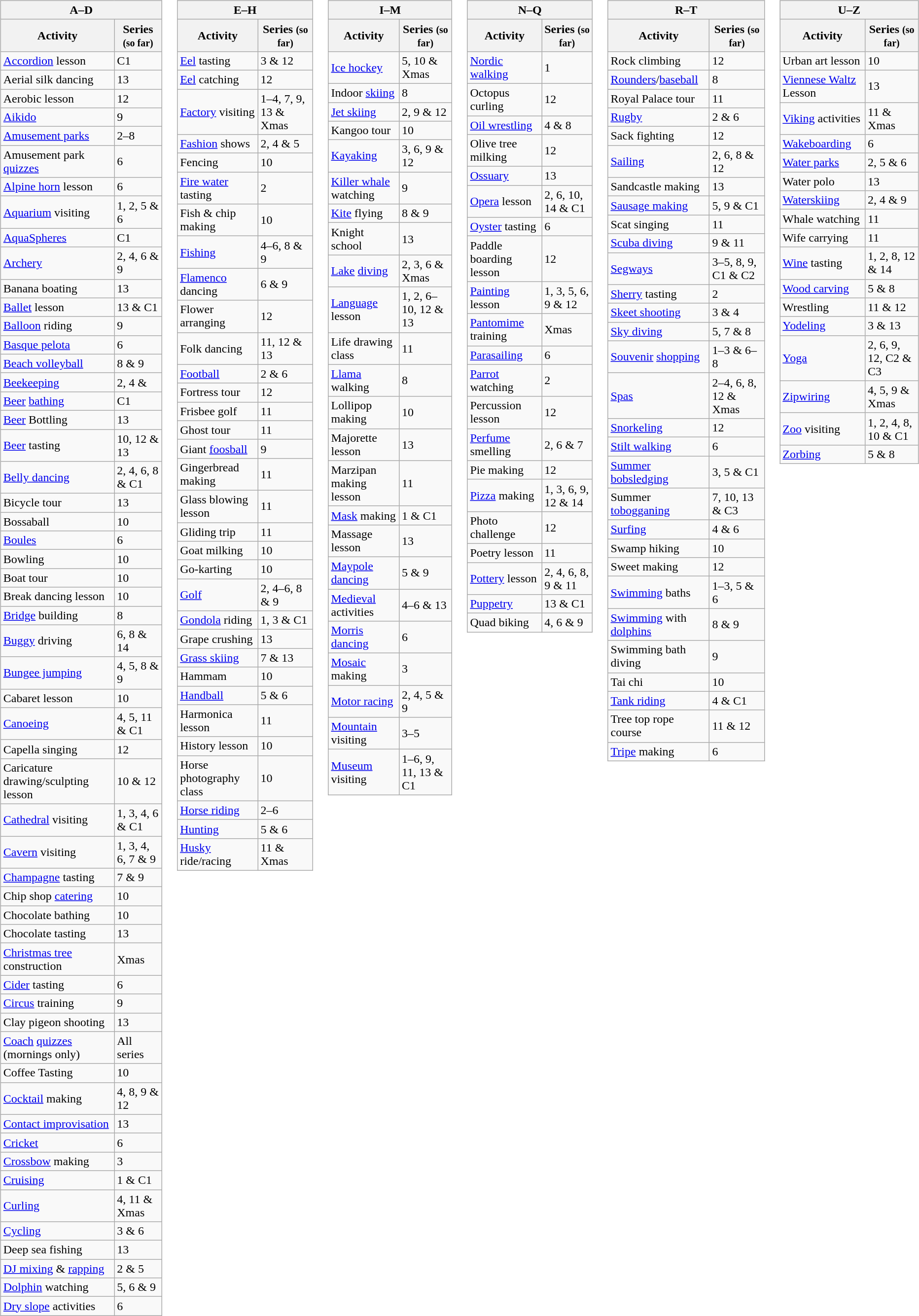<table>
<tr>
<td valign="top"><br><table class="wikitable collapsible collapsed">
<tr style="background:#ccc;">
<th colspan=2>A–D</th>
</tr>
<tr>
<th>Activity</th>
<th>Series <small>(so far)</small></th>
</tr>
<tr>
<td><a href='#'>Accordion</a> lesson</td>
<td>C1</td>
</tr>
<tr>
<td>Aerial silk dancing</td>
<td>13</td>
</tr>
<tr>
<td>Aerobic lesson</td>
<td>12</td>
</tr>
<tr>
<td><a href='#'>Aikido</a></td>
<td>9</td>
</tr>
<tr>
<td><a href='#'>Amusement parks</a></td>
<td>2–8</td>
</tr>
<tr>
<td>Amusement park <a href='#'>quizzes</a></td>
<td>6</td>
</tr>
<tr>
<td><a href='#'>Alpine horn</a> lesson</td>
<td>6</td>
</tr>
<tr>
<td><a href='#'>Aquarium</a> visiting</td>
<td>1, 2, 5 & 6</td>
</tr>
<tr>
<td><a href='#'>AquaSpheres</a></td>
<td>C1</td>
</tr>
<tr>
<td><a href='#'>Archery</a></td>
<td>2, 4, 6 & 9</td>
</tr>
<tr>
<td>Banana boating</td>
<td>13</td>
</tr>
<tr>
<td><a href='#'>Ballet</a> lesson</td>
<td>13 & C1</td>
</tr>
<tr>
<td><a href='#'>Balloon</a> riding</td>
<td>9</td>
</tr>
<tr>
<td><a href='#'>Basque pelota</a></td>
<td>6</td>
</tr>
<tr>
<td><a href='#'>Beach volleyball</a></td>
<td>8 & 9</td>
</tr>
<tr>
<td><a href='#'>Beekeeping</a></td>
<td>2, 4 &</td>
</tr>
<tr>
<td><a href='#'>Beer</a> <a href='#'>bathing</a></td>
<td>C1</td>
</tr>
<tr>
<td><a href='#'>Beer</a> Bottling</td>
<td>13</td>
</tr>
<tr>
<td><a href='#'>Beer</a> tasting</td>
<td>10, 12 & 13</td>
</tr>
<tr>
<td><a href='#'>Belly dancing</a></td>
<td>2, 4, 6, 8 & C1</td>
</tr>
<tr>
<td>Bicycle tour</td>
<td>13</td>
</tr>
<tr>
<td>Bossaball</td>
<td>10</td>
</tr>
<tr>
<td><a href='#'>Boules</a></td>
<td>6</td>
</tr>
<tr>
<td>Bowling</td>
<td>10</td>
</tr>
<tr>
<td>Boat tour</td>
<td>10</td>
</tr>
<tr>
<td>Break dancing lesson</td>
<td>10</td>
</tr>
<tr>
<td><a href='#'>Bridge</a> building</td>
<td>8</td>
</tr>
<tr>
<td><a href='#'>Buggy</a> driving</td>
<td>6, 8 & 14</td>
</tr>
<tr>
<td><a href='#'>Bungee jumping</a></td>
<td>4, 5, 8 & 9</td>
</tr>
<tr>
<td>Cabaret lesson</td>
<td>10</td>
</tr>
<tr>
<td><a href='#'>Canoeing</a></td>
<td>4, 5, 11 & C1</td>
</tr>
<tr>
<td>Capella singing</td>
<td>12</td>
</tr>
<tr>
<td>Caricature drawing/sculpting lesson</td>
<td>10 & 12</td>
</tr>
<tr>
<td><a href='#'>Cathedral</a> visiting</td>
<td>1, 3, 4, 6 & C1</td>
</tr>
<tr>
<td><a href='#'>Cavern</a> visiting</td>
<td>1, 3, 4, 6, 7 & 9</td>
</tr>
<tr>
<td><a href='#'>Champagne</a> tasting</td>
<td>7 & 9</td>
</tr>
<tr>
<td>Chip shop <a href='#'>catering</a></td>
<td>10</td>
</tr>
<tr>
<td>Chocolate bathing</td>
<td>10</td>
</tr>
<tr>
<td>Chocolate tasting</td>
<td>13</td>
</tr>
<tr>
<td><a href='#'>Christmas tree</a> construction</td>
<td>Xmas</td>
</tr>
<tr>
<td><a href='#'>Cider</a> tasting</td>
<td>6</td>
</tr>
<tr>
<td><a href='#'>Circus</a> training</td>
<td>9</td>
</tr>
<tr>
<td>Clay pigeon shooting</td>
<td>13</td>
</tr>
<tr>
<td><a href='#'>Coach</a> <a href='#'>quizzes</a> (mornings only)</td>
<td>All series</td>
</tr>
<tr>
<td>Coffee Tasting</td>
<td>10</td>
</tr>
<tr>
<td><a href='#'>Cocktail</a> making</td>
<td>4, 8, 9 & 12</td>
</tr>
<tr>
<td><a href='#'>Contact improvisation</a></td>
<td>13</td>
</tr>
<tr>
<td><a href='#'>Cricket</a></td>
<td>6</td>
</tr>
<tr>
<td><a href='#'>Crossbow</a> making</td>
<td>3</td>
</tr>
<tr>
<td><a href='#'>Cruising</a></td>
<td>1 & C1</td>
</tr>
<tr>
<td><a href='#'>Curling</a></td>
<td>4, 11 & Xmas</td>
</tr>
<tr>
<td><a href='#'>Cycling</a></td>
<td>3 & 6</td>
</tr>
<tr>
<td>Deep sea fishing</td>
<td>13</td>
</tr>
<tr>
<td><a href='#'>DJ mixing</a> & <a href='#'>rapping</a></td>
<td>2 & 5</td>
</tr>
<tr>
<td><a href='#'>Dolphin</a> watching</td>
<td>5, 6 & 9</td>
</tr>
<tr>
<td><a href='#'>Dry slope</a> activities</td>
<td>6</td>
</tr>
</table>
</td>
<td valign="top"><br><table class="wikitable collapsible collapsed">
<tr style="background:#ccc;">
<th colspan=2>E–H</th>
</tr>
<tr>
<th>Activity</th>
<th>Series <small>(so far)</small></th>
</tr>
<tr>
<td><a href='#'>Eel</a> tasting</td>
<td>3 & 12</td>
</tr>
<tr>
<td><a href='#'>Eel</a> catching</td>
<td>12</td>
</tr>
<tr>
<td><a href='#'>Factory</a> visiting</td>
<td>1–4, 7, 9, 13 & Xmas</td>
</tr>
<tr>
<td><a href='#'>Fashion</a> shows</td>
<td>2, 4 & 5</td>
</tr>
<tr>
<td>Fencing</td>
<td>10</td>
</tr>
<tr>
<td><a href='#'>Fire water</a> tasting</td>
<td>2</td>
</tr>
<tr>
<td>Fish & chip making</td>
<td>10</td>
</tr>
<tr>
<td><a href='#'>Fishing</a></td>
<td>4–6, 8 & 9</td>
</tr>
<tr>
<td><a href='#'>Flamenco</a> dancing</td>
<td>6 & 9</td>
</tr>
<tr>
<td>Flower arranging</td>
<td>12</td>
</tr>
<tr>
<td>Folk dancing</td>
<td>11, 12 & 13</td>
</tr>
<tr>
<td><a href='#'>Football</a></td>
<td>2 & 6</td>
</tr>
<tr>
<td>Fortress tour</td>
<td>12</td>
</tr>
<tr>
<td>Frisbee golf</td>
<td>11</td>
</tr>
<tr>
<td>Ghost tour</td>
<td>11</td>
</tr>
<tr>
<td>Giant <a href='#'>foosball</a></td>
<td>9</td>
</tr>
<tr>
<td>Gingerbread making</td>
<td>11</td>
</tr>
<tr>
<td>Glass blowing lesson</td>
<td>11</td>
</tr>
<tr>
<td>Gliding trip</td>
<td>11</td>
</tr>
<tr>
<td>Goat milking</td>
<td>10</td>
</tr>
<tr>
<td>Go-karting</td>
<td>10</td>
</tr>
<tr>
<td><a href='#'>Golf</a></td>
<td>2, 4–6, 8 & 9</td>
</tr>
<tr>
<td><a href='#'>Gondola</a> riding</td>
<td>1, 3 & C1</td>
</tr>
<tr>
<td>Grape crushing</td>
<td>13</td>
</tr>
<tr>
<td><a href='#'>Grass skiing</a></td>
<td>7 & 13</td>
</tr>
<tr>
<td>Hammam</td>
<td>10</td>
</tr>
<tr>
<td><a href='#'>Handball</a></td>
<td>5 & 6</td>
</tr>
<tr>
<td>Harmonica lesson</td>
<td>11</td>
</tr>
<tr>
<td>History lesson</td>
<td>10</td>
</tr>
<tr>
<td>Horse photography class</td>
<td>10</td>
</tr>
<tr>
<td><a href='#'>Horse riding</a></td>
<td>2–6</td>
</tr>
<tr>
<td><a href='#'>Hunting</a></td>
<td>5 & 6</td>
</tr>
<tr>
<td><a href='#'>Husky</a> ride/racing</td>
<td>11 & Xmas</td>
</tr>
</table>
</td>
<td valign="top"><br><table class="wikitable collapsible collapsed">
<tr style="background:#ccc;">
<th colspan=2>I–M</th>
</tr>
<tr>
<th>Activity</th>
<th>Series <small>(so far)</small></th>
</tr>
<tr>
<td><a href='#'>Ice hockey</a></td>
<td>5, 10 & Xmas</td>
</tr>
<tr>
<td>Indoor <a href='#'>skiing</a></td>
<td>8</td>
</tr>
<tr>
<td><a href='#'>Jet skiing</a></td>
<td>2, 9 & 12</td>
</tr>
<tr>
<td>Kangoo tour</td>
<td>10</td>
</tr>
<tr>
<td><a href='#'>Kayaking</a></td>
<td>3, 6, 9 & 12</td>
</tr>
<tr>
<td><a href='#'>Killer whale</a> watching</td>
<td>9</td>
</tr>
<tr>
<td><a href='#'>Kite</a> flying</td>
<td>8 & 9</td>
</tr>
<tr>
<td>Knight school</td>
<td>13</td>
</tr>
<tr>
<td><a href='#'>Lake</a> <a href='#'>diving</a></td>
<td>2, 3, 6 & Xmas</td>
</tr>
<tr>
<td><a href='#'>Language</a> lesson</td>
<td>1, 2, 6–10, 12 & 13</td>
</tr>
<tr>
<td>Life drawing class</td>
<td>11</td>
</tr>
<tr>
<td><a href='#'>Llama</a> walking</td>
<td>8</td>
</tr>
<tr>
<td>Lollipop making</td>
<td>10</td>
</tr>
<tr>
<td>Majorette lesson</td>
<td>13</td>
</tr>
<tr>
<td>Marzipan making lesson</td>
<td>11</td>
</tr>
<tr>
<td><a href='#'>Mask</a> making</td>
<td>1 & C1</td>
</tr>
<tr>
<td>Massage lesson</td>
<td>13</td>
</tr>
<tr>
<td><a href='#'>Maypole dancing</a></td>
<td>5 & 9</td>
</tr>
<tr>
<td><a href='#'>Medieval</a> activities</td>
<td>4–6 & 13</td>
</tr>
<tr>
<td><a href='#'>Morris dancing</a></td>
<td>6</td>
</tr>
<tr>
<td><a href='#'>Mosaic</a> making</td>
<td>3</td>
</tr>
<tr>
<td><a href='#'>Motor racing</a></td>
<td>2, 4, 5 & 9</td>
</tr>
<tr>
<td><a href='#'>Mountain</a> visiting</td>
<td>3–5</td>
</tr>
<tr>
<td><a href='#'>Museum</a> visiting</td>
<td>1–6, 9, 11, 13 & C1</td>
</tr>
</table>
</td>
<td valign="top"><br><table class="wikitable collapsible collapsed">
<tr style="background:#ccc;">
<th colspan=2>N–Q</th>
</tr>
<tr>
<th>Activity</th>
<th>Series <small>(so far)</small></th>
</tr>
<tr>
<td><a href='#'>Nordic walking</a></td>
<td>1</td>
</tr>
<tr>
<td>Octopus curling</td>
<td>12</td>
</tr>
<tr>
<td><a href='#'>Oil wrestling</a></td>
<td>4 & 8</td>
</tr>
<tr>
<td>Olive tree milking</td>
<td>12</td>
</tr>
<tr>
<td><a href='#'>Ossuary</a></td>
<td>13</td>
</tr>
<tr>
<td><a href='#'>Opera</a> lesson</td>
<td>2, 6, 10, 14 & C1</td>
</tr>
<tr>
<td><a href='#'>Oyster</a> tasting</td>
<td>6</td>
</tr>
<tr>
<td>Paddle boarding lesson</td>
<td>12</td>
</tr>
<tr>
<td><a href='#'>Painting</a> lesson</td>
<td>1, 3, 5, 6, 9 & 12</td>
</tr>
<tr>
<td><a href='#'>Pantomime</a> training</td>
<td>Xmas</td>
</tr>
<tr>
<td><a href='#'>Parasailing</a></td>
<td>6</td>
</tr>
<tr>
<td><a href='#'>Parrot</a> watching</td>
<td>2</td>
</tr>
<tr>
<td>Percussion lesson</td>
<td>12</td>
</tr>
<tr>
<td><a href='#'>Perfume</a> smelling</td>
<td>2, 6 & 7</td>
</tr>
<tr>
<td>Pie making</td>
<td>12</td>
</tr>
<tr>
<td><a href='#'>Pizza</a> making</td>
<td>1, 3, 6, 9, 12 & 14</td>
</tr>
<tr>
<td>Photo challenge</td>
<td>12</td>
</tr>
<tr>
<td>Poetry lesson</td>
<td>11</td>
</tr>
<tr>
<td><a href='#'>Pottery</a> lesson</td>
<td>2, 4, 6, 8, 9 & 11</td>
</tr>
<tr>
<td><a href='#'>Puppetry</a></td>
<td>13 & C1</td>
</tr>
<tr>
<td>Quad biking</td>
<td>4, 6 & 9</td>
</tr>
</table>
</td>
<td valign="top"><br><table class="wikitable collapsible collapsed">
<tr style="background:#ccc;">
<th colspan=2>R–T</th>
</tr>
<tr>
<th>Activity</th>
<th>Series <small>(so far)</small></th>
</tr>
<tr>
<td>Rock climbing</td>
<td>12</td>
</tr>
<tr>
<td><a href='#'>Rounders</a>/<a href='#'>baseball</a></td>
<td>8</td>
</tr>
<tr>
<td>Royal Palace tour</td>
<td>11</td>
</tr>
<tr>
<td><a href='#'>Rugby</a></td>
<td>2 & 6</td>
</tr>
<tr>
<td>Sack fighting</td>
<td>12</td>
</tr>
<tr>
<td><a href='#'>Sailing</a></td>
<td>2, 6, 8 & 12</td>
</tr>
<tr>
<td>Sandcastle making</td>
<td>13</td>
</tr>
<tr>
<td><a href='#'>Sausage making</a></td>
<td>5, 9 & C1</td>
</tr>
<tr>
<td>Scat singing</td>
<td>11</td>
</tr>
<tr>
<td><a href='#'>Scuba diving</a></td>
<td>9 & 11</td>
</tr>
<tr>
<td><a href='#'>Segways</a></td>
<td>3–5, 8, 9, C1 & C2</td>
</tr>
<tr>
<td><a href='#'>Sherry</a> tasting</td>
<td>2</td>
</tr>
<tr>
<td><a href='#'>Skeet shooting</a></td>
<td>3 & 4</td>
</tr>
<tr>
<td><a href='#'>Sky diving</a></td>
<td>5, 7 & 8</td>
</tr>
<tr>
<td><a href='#'>Souvenir</a> <a href='#'>shopping</a></td>
<td>1–3 & 6–8</td>
</tr>
<tr>
<td><a href='#'>Spas</a></td>
<td>2–4, 6, 8, 12 & Xmas</td>
</tr>
<tr>
<td><a href='#'>Snorkeling</a></td>
<td>12</td>
</tr>
<tr>
<td><a href='#'>Stilt walking</a></td>
<td>6</td>
</tr>
<tr>
<td><a href='#'>Summer</a> <a href='#'>bobsledging</a></td>
<td>3, 5 & C1</td>
</tr>
<tr>
<td>Summer <a href='#'>tobogganing</a></td>
<td>7, 10, 13 & C3</td>
</tr>
<tr>
<td><a href='#'>Surfing</a></td>
<td>4 & 6</td>
</tr>
<tr>
<td>Swamp hiking</td>
<td>10</td>
</tr>
<tr>
<td>Sweet making</td>
<td>12</td>
</tr>
<tr>
<td><a href='#'>Swimming</a> baths</td>
<td>1–3, 5 & 6</td>
</tr>
<tr>
<td><a href='#'>Swimming</a> with <a href='#'>dolphins</a></td>
<td>8 & 9</td>
</tr>
<tr>
<td>Swimming bath diving</td>
<td>9</td>
</tr>
<tr>
<td>Tai chi</td>
<td>10</td>
</tr>
<tr>
<td><a href='#'>Tank riding</a></td>
<td>4 & C1</td>
</tr>
<tr>
<td>Tree top rope course</td>
<td>11 & 12</td>
</tr>
<tr>
<td><a href='#'>Tripe</a> making</td>
<td>6</td>
</tr>
</table>
</td>
<td valign="top"><br><table class="wikitable collapsible collapsed">
<tr style="background:#ccc;">
<th colspan=2>U–Z</th>
</tr>
<tr>
<th>Activity</th>
<th>Series <small>(so far)</small></th>
</tr>
<tr>
<td>Urban art lesson</td>
<td>10</td>
</tr>
<tr>
<td><a href='#'>Viennese Waltz</a> Lesson</td>
<td>13</td>
</tr>
<tr>
<td><a href='#'>Viking</a> activities</td>
<td>11 & Xmas</td>
</tr>
<tr>
<td><a href='#'>Wakeboarding</a></td>
<td>6</td>
</tr>
<tr>
<td><a href='#'>Water parks</a></td>
<td>2, 5 & 6</td>
</tr>
<tr>
<td>Water polo</td>
<td>13</td>
</tr>
<tr>
<td><a href='#'>Waterskiing</a></td>
<td>2, 4 & 9</td>
</tr>
<tr>
<td>Whale watching</td>
<td>11</td>
</tr>
<tr>
<td>Wife carrying</td>
<td>11</td>
</tr>
<tr>
<td><a href='#'>Wine</a> tasting</td>
<td>1, 2, 8, 12 & 14</td>
</tr>
<tr>
<td><a href='#'>Wood carving</a></td>
<td>5 & 8</td>
</tr>
<tr>
<td>Wrestling</td>
<td>11 & 12</td>
</tr>
<tr>
<td><a href='#'>Yodeling</a></td>
<td>3 & 13</td>
</tr>
<tr>
<td><a href='#'>Yoga</a></td>
<td>2, 6, 9, 12, C2 & C3</td>
</tr>
<tr>
<td><a href='#'>Zipwiring</a></td>
<td>4, 5, 9 & Xmas</td>
</tr>
<tr>
<td><a href='#'>Zoo</a> visiting</td>
<td>1, 2, 4, 8, 10 & C1</td>
</tr>
<tr>
<td><a href='#'>Zorbing</a></td>
<td>5 & 8</td>
</tr>
</table>
</td>
</tr>
</table>
